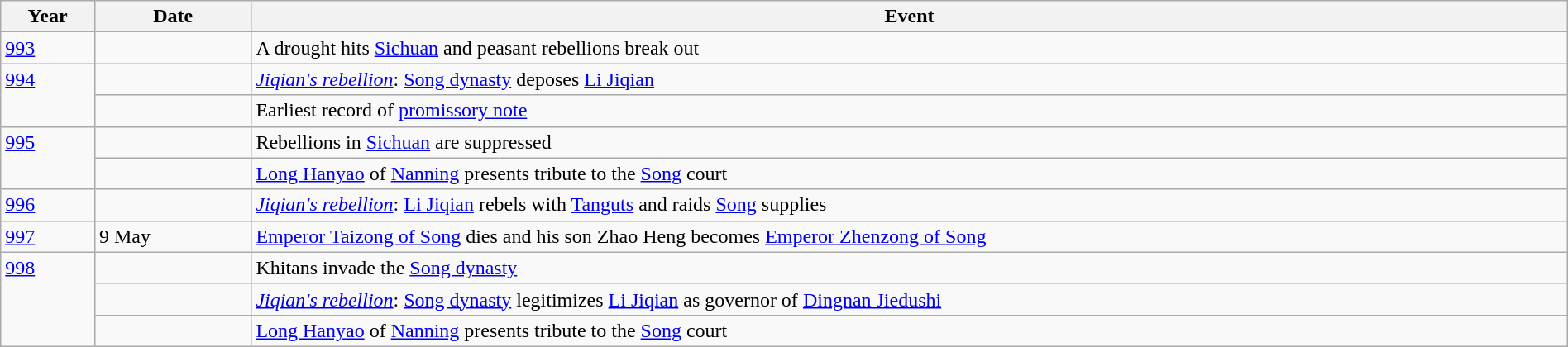<table class="wikitable" width="100%">
<tr>
<th style="width:6%">Year</th>
<th style="width:10%">Date</th>
<th>Event</th>
</tr>
<tr>
<td><a href='#'>993</a></td>
<td></td>
<td>A drought hits <a href='#'>Sichuan</a> and peasant rebellions break out</td>
</tr>
<tr>
<td rowspan="2" valign="top"><a href='#'>994</a></td>
<td></td>
<td><em><a href='#'>Jiqian's rebellion</a></em>: <a href='#'>Song dynasty</a> deposes <a href='#'>Li Jiqian</a></td>
</tr>
<tr>
<td></td>
<td>Earliest record of <a href='#'>promissory note</a></td>
</tr>
<tr>
<td rowspan="2" valign="top"><a href='#'>995</a></td>
<td></td>
<td>Rebellions in <a href='#'>Sichuan</a> are suppressed</td>
</tr>
<tr>
<td></td>
<td><a href='#'>Long Hanyao</a> of <a href='#'>Nanning</a> presents tribute to the <a href='#'>Song</a> court</td>
</tr>
<tr>
<td><a href='#'>996</a></td>
<td></td>
<td><em><a href='#'>Jiqian's rebellion</a></em>: <a href='#'>Li Jiqian</a> rebels with <a href='#'>Tanguts</a> and raids <a href='#'>Song</a> supplies</td>
</tr>
<tr>
<td><a href='#'>997</a></td>
<td>9 May</td>
<td><a href='#'>Emperor Taizong of Song</a> dies and his son Zhao Heng becomes <a href='#'>Emperor Zhenzong of Song</a></td>
</tr>
<tr>
<td rowspan="3" valign="top"><a href='#'>998</a></td>
<td></td>
<td>Khitans invade the <a href='#'>Song dynasty</a></td>
</tr>
<tr>
<td></td>
<td><em><a href='#'>Jiqian's rebellion</a></em>: <a href='#'>Song dynasty</a> legitimizes <a href='#'>Li Jiqian</a> as governor of <a href='#'>Dingnan Jiedushi</a></td>
</tr>
<tr>
<td></td>
<td><a href='#'>Long Hanyao</a> of <a href='#'>Nanning</a> presents tribute to the <a href='#'>Song</a> court</td>
</tr>
</table>
